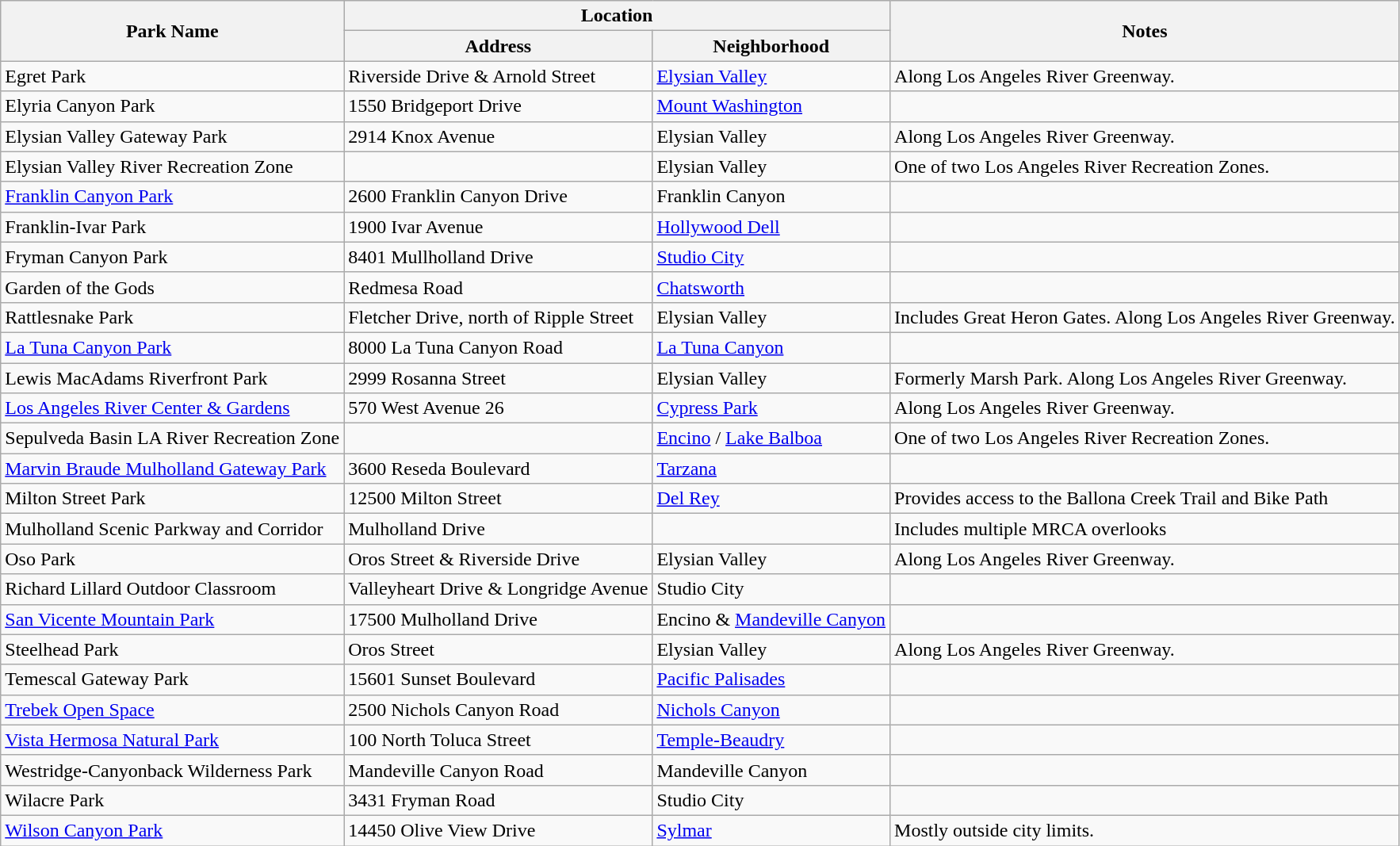<table class="wikitable">
<tr>
<th rowspan="2">Park Name</th>
<th colspan="2">Location</th>
<th rowspan="2">Notes</th>
</tr>
<tr>
<th>Address</th>
<th>Neighborhood</th>
</tr>
<tr>
<td>Egret Park</td>
<td>Riverside Drive & Arnold Street</td>
<td><a href='#'>Elysian Valley</a></td>
<td>Along Los Angeles River Greenway.</td>
</tr>
<tr>
<td>Elyria Canyon Park</td>
<td>1550 Bridgeport Drive</td>
<td><a href='#'>Mount Washington</a></td>
<td></td>
</tr>
<tr>
<td>Elysian Valley Gateway Park</td>
<td>2914 Knox Avenue</td>
<td>Elysian Valley</td>
<td>Along Los Angeles River Greenway.</td>
</tr>
<tr>
<td>Elysian Valley River Recreation Zone</td>
<td></td>
<td>Elysian Valley</td>
<td>One of two Los Angeles River Recreation Zones.</td>
</tr>
<tr>
<td><a href='#'>Franklin Canyon Park</a></td>
<td>2600 Franklin Canyon Drive</td>
<td>Franklin Canyon</td>
<td></td>
</tr>
<tr>
<td>Franklin-Ivar Park</td>
<td>1900 Ivar Avenue</td>
<td><a href='#'>Hollywood Dell</a></td>
<td></td>
</tr>
<tr>
<td>Fryman Canyon Park</td>
<td>8401 Mullholland Drive</td>
<td><a href='#'>Studio City</a></td>
<td></td>
</tr>
<tr>
<td>Garden of the Gods</td>
<td>Redmesa Road</td>
<td><a href='#'>Chatsworth</a></td>
<td></td>
</tr>
<tr>
<td>Rattlesnake Park</td>
<td>Fletcher Drive, north of Ripple Street</td>
<td>Elysian Valley</td>
<td>Includes Great Heron Gates. Along Los Angeles River Greenway.</td>
</tr>
<tr>
<td><a href='#'>La Tuna Canyon Park</a></td>
<td>8000 La Tuna Canyon Road</td>
<td><a href='#'>La Tuna Canyon</a></td>
<td></td>
</tr>
<tr>
<td>Lewis MacAdams Riverfront Park</td>
<td>2999 Rosanna Street</td>
<td>Elysian Valley</td>
<td>Formerly Marsh Park. Along Los Angeles River Greenway.</td>
</tr>
<tr>
<td><a href='#'>Los Angeles River Center & Gardens</a></td>
<td>570 West Avenue 26</td>
<td><a href='#'>Cypress Park</a></td>
<td>Along Los Angeles River Greenway.</td>
</tr>
<tr>
<td>Sepulveda Basin LA River Recreation Zone</td>
<td></td>
<td><a href='#'>Encino</a> / <a href='#'>Lake Balboa</a></td>
<td>One of two Los Angeles River Recreation Zones.</td>
</tr>
<tr>
<td><a href='#'>Marvin Braude Mulholland Gateway Park</a></td>
<td>3600 Reseda Boulevard</td>
<td><a href='#'>Tarzana</a></td>
<td></td>
</tr>
<tr>
<td>Milton Street Park</td>
<td>12500 Milton Street</td>
<td><a href='#'>Del Rey</a></td>
<td>Provides access to the Ballona Creek Trail and Bike Path</td>
</tr>
<tr>
<td>Mulholland Scenic Parkway and Corridor</td>
<td>Mulholland Drive</td>
<td></td>
<td>Includes multiple MRCA overlooks</td>
</tr>
<tr>
<td>Oso Park</td>
<td>Oros Street & Riverside Drive</td>
<td>Elysian Valley</td>
<td>Along Los Angeles River Greenway.</td>
</tr>
<tr>
<td>Richard Lillard Outdoor Classroom</td>
<td>Valleyheart Drive & Longridge Avenue</td>
<td>Studio City</td>
<td></td>
</tr>
<tr>
<td><a href='#'>San Vicente Mountain Park</a></td>
<td>17500 Mulholland Drive</td>
<td>Encino & <a href='#'>Mandeville Canyon</a></td>
<td></td>
</tr>
<tr>
<td>Steelhead Park</td>
<td>Oros Street</td>
<td>Elysian Valley</td>
<td>Along Los Angeles River Greenway.</td>
</tr>
<tr>
<td>Temescal Gateway Park</td>
<td>15601 Sunset Boulevard</td>
<td><a href='#'>Pacific Palisades</a></td>
<td></td>
</tr>
<tr>
<td><a href='#'>Trebek Open Space</a></td>
<td>2500 Nichols Canyon Road</td>
<td><a href='#'>Nichols Canyon</a></td>
<td></td>
</tr>
<tr>
<td><a href='#'>Vista Hermosa Natural Park</a></td>
<td>100 North Toluca Street</td>
<td><a href='#'>Temple-Beaudry</a></td>
<td></td>
</tr>
<tr>
<td>Westridge-Canyonback Wilderness Park</td>
<td>Mandeville Canyon Road</td>
<td>Mandeville Canyon</td>
<td></td>
</tr>
<tr>
<td>Wilacre Park</td>
<td>3431 Fryman Road</td>
<td>Studio City</td>
<td></td>
</tr>
<tr>
<td><a href='#'>Wilson Canyon Park</a></td>
<td>14450 Olive View Drive</td>
<td><a href='#'>Sylmar</a></td>
<td>Mostly outside city limits.</td>
</tr>
</table>
